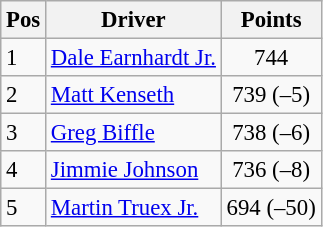<table class="sortable wikitable " style="font-size: 95%;">
<tr>
<th>Pos</th>
<th>Driver</th>
<th>Points</th>
</tr>
<tr>
<td>1</td>
<td><a href='#'>Dale Earnhardt Jr.</a></td>
<td style="text-align:center;">744</td>
</tr>
<tr>
<td>2</td>
<td><a href='#'>Matt Kenseth</a></td>
<td style="text-align:center;">739 (–5)</td>
</tr>
<tr>
<td>3</td>
<td><a href='#'>Greg Biffle</a></td>
<td style="text-align:center;">738 (–6)</td>
</tr>
<tr>
<td>4</td>
<td><a href='#'>Jimmie Johnson</a></td>
<td style="text-align:center;">736 (–8)</td>
</tr>
<tr>
<td>5</td>
<td><a href='#'>Martin Truex Jr.</a></td>
<td style="text-align:center;">694 (–50)</td>
</tr>
</table>
